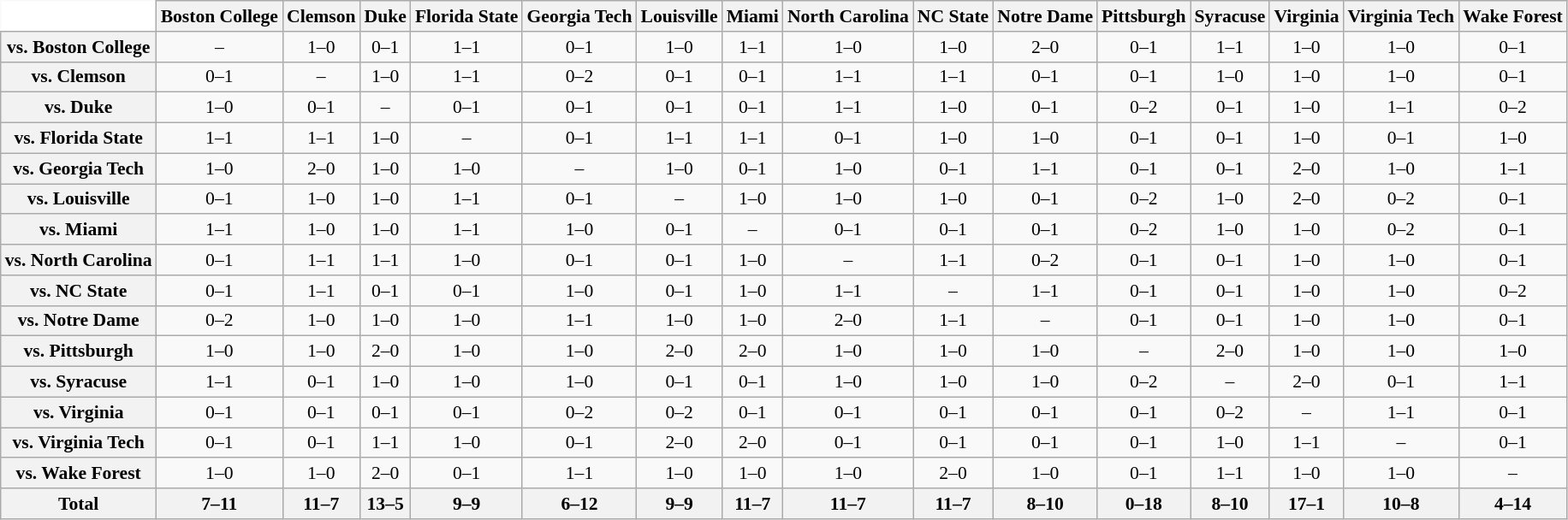<table class="wikitable" style="white-space:nowrap;font-size:90%;">
<tr>
<th colspan=1 style="background:white; border-top-style:hidden; border-left-style:hidden;"   width=75> </th>
<th style=>Boston College</th>
<th style=>Clemson</th>
<th style=>Duke</th>
<th style=>Florida State</th>
<th style=>Georgia Tech</th>
<th style=>Louisville</th>
<th style=>Miami</th>
<th style=>North Carolina</th>
<th style=>NC State</th>
<th style=>Notre Dame</th>
<th style=>Pittsburgh</th>
<th style=>Syracuse</th>
<th style=>Virginia</th>
<th style=>Virginia Tech</th>
<th style=>Wake Forest</th>
</tr>
<tr style="text-align:center;">
<th>vs. Boston College</th>
<td>–</td>
<td>1–0</td>
<td>0–1</td>
<td>1–1</td>
<td>0–1</td>
<td>1–0</td>
<td>1–1</td>
<td>1–0</td>
<td>1–0</td>
<td>2–0</td>
<td>0–1</td>
<td>1–1</td>
<td>1–0</td>
<td>1–0</td>
<td>0–1</td>
</tr>
<tr style="text-align:center;">
<th>vs. Clemson</th>
<td>0–1</td>
<td>–</td>
<td>1–0</td>
<td>1–1</td>
<td>0–2</td>
<td>0–1</td>
<td>0–1</td>
<td>1–1</td>
<td>1–1</td>
<td>0–1</td>
<td>0–1</td>
<td>1–0</td>
<td>1–0</td>
<td>1–0</td>
<td>0–1</td>
</tr>
<tr style="text-align:center;">
<th>vs. Duke</th>
<td>1–0</td>
<td>0–1</td>
<td>–</td>
<td>0–1</td>
<td>0–1</td>
<td>0–1</td>
<td>0–1</td>
<td>1–1</td>
<td>1–0</td>
<td>0–1</td>
<td>0–2</td>
<td>0–1</td>
<td>1–0</td>
<td>1–1</td>
<td>0–2</td>
</tr>
<tr style="text-align:center;">
<th>vs. Florida State</th>
<td>1–1</td>
<td>1–1</td>
<td>1–0</td>
<td>–</td>
<td>0–1</td>
<td>1–1</td>
<td>1–1</td>
<td>0–1</td>
<td>1–0</td>
<td>1–0</td>
<td>0–1</td>
<td>0–1</td>
<td>1–0</td>
<td>0–1</td>
<td>1–0</td>
</tr>
<tr style="text-align:center;">
<th>vs. Georgia Tech</th>
<td>1–0</td>
<td>2–0</td>
<td>1–0</td>
<td>1–0</td>
<td>–</td>
<td>1–0</td>
<td>0–1</td>
<td>1–0</td>
<td>0–1</td>
<td>1–1</td>
<td>0–1</td>
<td>0–1</td>
<td>2–0</td>
<td>1–0</td>
<td>1–1</td>
</tr>
<tr style="text-align:center;">
<th>vs. Louisville</th>
<td>0–1</td>
<td>1–0</td>
<td>1–0</td>
<td>1–1</td>
<td>0–1</td>
<td>–</td>
<td>1–0</td>
<td>1–0</td>
<td>1–0</td>
<td>0–1</td>
<td>0–2</td>
<td>1–0</td>
<td>2–0</td>
<td>0–2</td>
<td>0–1</td>
</tr>
<tr style="text-align:center;">
<th>vs. Miami</th>
<td>1–1</td>
<td>1–0</td>
<td>1–0</td>
<td>1–1</td>
<td>1–0</td>
<td>0–1</td>
<td>–</td>
<td>0–1</td>
<td>0–1</td>
<td>0–1</td>
<td>0–2</td>
<td>1–0</td>
<td>1–0</td>
<td>0–2</td>
<td>0–1</td>
</tr>
<tr style="text-align:center;">
<th>vs. North Carolina</th>
<td>0–1</td>
<td>1–1</td>
<td>1–1</td>
<td>1–0</td>
<td>0–1</td>
<td>0–1</td>
<td>1–0</td>
<td>–</td>
<td>1–1</td>
<td>0–2</td>
<td>0–1</td>
<td>0–1</td>
<td>1–0</td>
<td>1–0</td>
<td>0–1</td>
</tr>
<tr style="text-align:center;">
<th>vs. NC State</th>
<td>0–1</td>
<td>1–1</td>
<td>0–1</td>
<td>0–1</td>
<td>1–0</td>
<td>0–1</td>
<td>1–0</td>
<td>1–1</td>
<td>–</td>
<td>1–1</td>
<td>0–1</td>
<td>0–1</td>
<td>1–0</td>
<td>1–0</td>
<td>0–2</td>
</tr>
<tr style="text-align:center;">
<th>vs. Notre Dame</th>
<td>0–2</td>
<td>1–0</td>
<td>1–0</td>
<td>1–0</td>
<td>1–1</td>
<td>1–0</td>
<td>1–0</td>
<td>2–0</td>
<td>1–1</td>
<td>–</td>
<td>0–1</td>
<td>0–1</td>
<td>1–0</td>
<td>1–0</td>
<td>0–1</td>
</tr>
<tr style="text-align:center;">
<th>vs. Pittsburgh</th>
<td>1–0</td>
<td>1–0</td>
<td>2–0</td>
<td>1–0</td>
<td>1–0</td>
<td>2–0</td>
<td>2–0</td>
<td>1–0</td>
<td>1–0</td>
<td>1–0</td>
<td>–</td>
<td>2–0</td>
<td>1–0</td>
<td>1–0</td>
<td>1–0</td>
</tr>
<tr style="text-align:center;">
<th>vs. Syracuse</th>
<td>1–1</td>
<td>0–1</td>
<td>1–0</td>
<td>1–0</td>
<td>1–0</td>
<td>0–1</td>
<td>0–1</td>
<td>1–0</td>
<td>1–0</td>
<td>1–0</td>
<td>0–2</td>
<td>–</td>
<td>2–0</td>
<td>0–1</td>
<td>1–1</td>
</tr>
<tr style="text-align:center;">
<th>vs. Virginia</th>
<td>0–1</td>
<td>0–1</td>
<td>0–1</td>
<td>0–1</td>
<td>0–2</td>
<td>0–2</td>
<td>0–1</td>
<td>0–1</td>
<td>0–1</td>
<td>0–1</td>
<td>0–1</td>
<td>0–2</td>
<td>–</td>
<td>1–1</td>
<td>0–1</td>
</tr>
<tr style="text-align:center;">
<th>vs. Virginia Tech</th>
<td>0–1</td>
<td>0–1</td>
<td>1–1</td>
<td>1–0</td>
<td>0–1</td>
<td>2–0</td>
<td>2–0</td>
<td>0–1</td>
<td>0–1</td>
<td>0–1</td>
<td>0–1</td>
<td>1–0</td>
<td>1–1</td>
<td>–</td>
<td>0–1</td>
</tr>
<tr style="text-align:center;">
<th>vs. Wake Forest</th>
<td>1–0</td>
<td>1–0</td>
<td>2–0</td>
<td>0–1</td>
<td>1–1</td>
<td>1–0</td>
<td>1–0</td>
<td>1–0</td>
<td>2–0</td>
<td>1–0</td>
<td>0–1</td>
<td>1–1</td>
<td>1–0</td>
<td>1–0</td>
<td>–<br></td>
</tr>
<tr style="text-align:center;">
<th>Total</th>
<th>7–11</th>
<th>11–7</th>
<th>13–5</th>
<th>9–9</th>
<th>6–12</th>
<th>9–9</th>
<th>11–7</th>
<th>11–7</th>
<th>11–7</th>
<th>8–10</th>
<th>0–18</th>
<th>8–10</th>
<th>17–1</th>
<th>10–8</th>
<th>4–14</th>
</tr>
</table>
